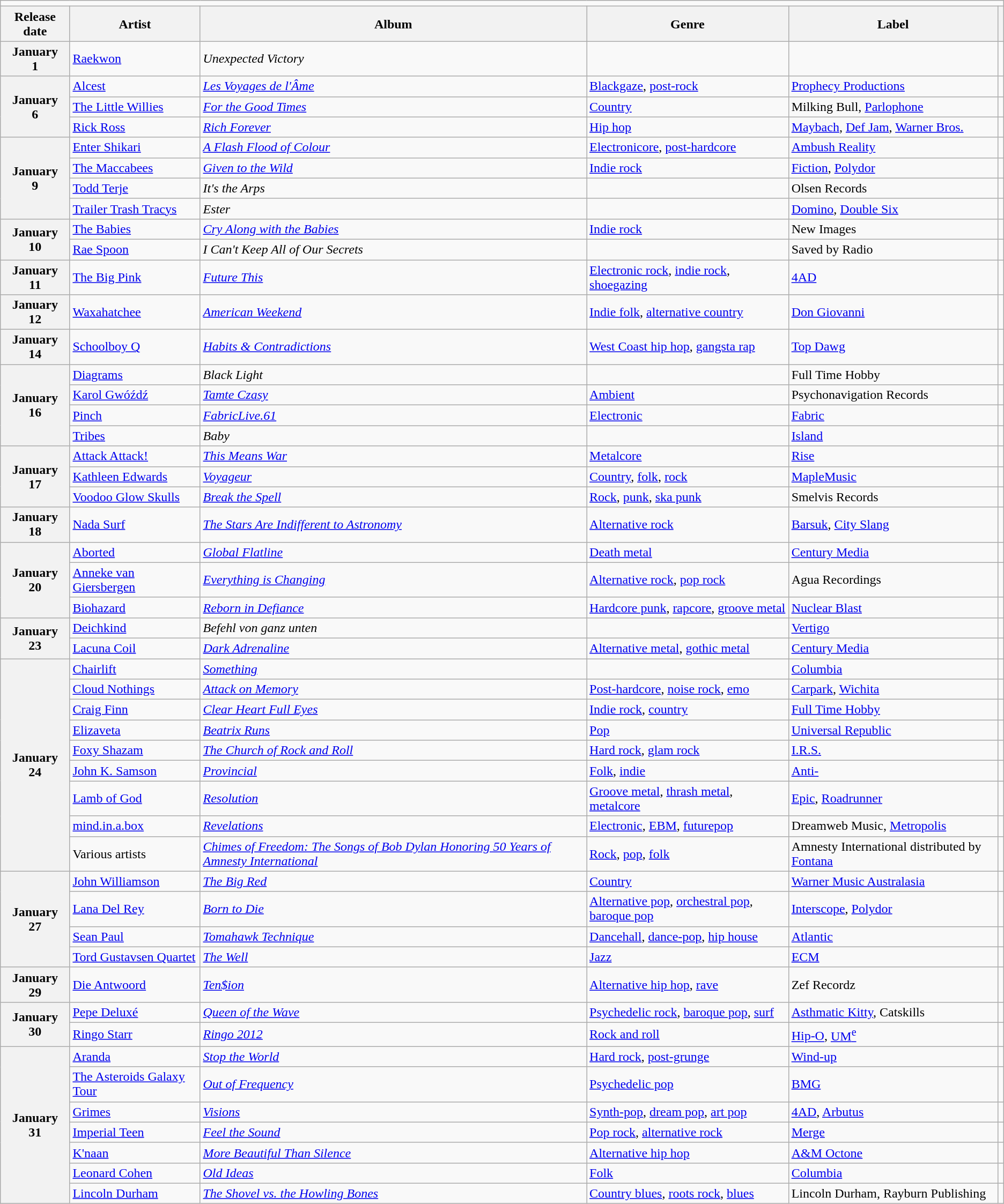<table class="wikitable plainrowheaders">
<tr>
<td colspan="6" style="text-align:center;"></td>
</tr>
<tr>
<th scope="col">Release date</th>
<th scope="col">Artist</th>
<th scope="col">Album</th>
<th scope="col">Genre</th>
<th scope="col">Label</th>
<th scope="col"></th>
</tr>
<tr>
<th scope="row" style="text-align:center;">January<br>1</th>
<td><a href='#'>Raekwon</a></td>
<td><em>Unexpected Victory</em></td>
<td></td>
<td></td>
<td></td>
</tr>
<tr>
<th scope="row" rowspan="3" style="text-align:center;">January<br>6</th>
<td><a href='#'>Alcest</a></td>
<td><em><a href='#'>Les Voyages de l'Âme</a></em></td>
<td><a href='#'>Blackgaze</a>, <a href='#'>post-rock</a></td>
<td><a href='#'>Prophecy Productions</a></td>
<td></td>
</tr>
<tr>
<td><a href='#'>The Little Willies</a></td>
<td><em><a href='#'>For the Good Times</a></em></td>
<td><a href='#'>Country</a></td>
<td>Milking Bull, <a href='#'>Parlophone</a></td>
<td></td>
</tr>
<tr>
<td><a href='#'>Rick Ross</a></td>
<td><em><a href='#'>Rich Forever</a></em></td>
<td><a href='#'>Hip hop</a></td>
<td><a href='#'>Maybach</a>, <a href='#'>Def Jam</a>, <a href='#'>Warner Bros.</a></td>
<td></td>
</tr>
<tr>
<th scope="row" rowspan="4" style="text-align:center;">January<br>9</th>
<td><a href='#'>Enter Shikari</a></td>
<td><em><a href='#'>A Flash Flood of Colour</a></em></td>
<td><a href='#'>Electronicore</a>, <a href='#'>post-hardcore</a></td>
<td><a href='#'>Ambush Reality</a></td>
<td></td>
</tr>
<tr>
<td><a href='#'>The Maccabees</a></td>
<td><em><a href='#'>Given to the Wild</a></em></td>
<td><a href='#'>Indie rock</a></td>
<td><a href='#'>Fiction</a>, <a href='#'>Polydor</a></td>
<td></td>
</tr>
<tr>
<td><a href='#'>Todd Terje</a></td>
<td><em>It's the Arps</em></td>
<td></td>
<td>Olsen Records</td>
<td></td>
</tr>
<tr>
<td><a href='#'>Trailer Trash Tracys</a></td>
<td><em>Ester</em></td>
<td></td>
<td><a href='#'>Domino</a>, <a href='#'>Double Six</a></td>
<td></td>
</tr>
<tr>
<th scope="row" rowspan="2" style="text-align:center;">January<br>10</th>
<td><a href='#'>The Babies</a></td>
<td><em><a href='#'>Cry Along with the Babies</a></em></td>
<td><a href='#'>Indie rock</a></td>
<td>New Images</td>
<td></td>
</tr>
<tr>
<td><a href='#'>Rae Spoon</a></td>
<td><em>I Can't Keep All of Our Secrets</em></td>
<td></td>
<td>Saved by Radio</td>
<td></td>
</tr>
<tr>
<th scope="row" style="text-align:center;">January<br>11</th>
<td><a href='#'>The Big Pink</a></td>
<td><em><a href='#'>Future This</a></em></td>
<td><a href='#'>Electronic rock</a>, <a href='#'>indie rock</a>, <a href='#'>shoegazing</a></td>
<td><a href='#'>4AD</a></td>
<td></td>
</tr>
<tr>
<th scope="row" style="text-align:center;">January<br>12</th>
<td><a href='#'>Waxahatchee</a></td>
<td><em><a href='#'>American Weekend</a></em></td>
<td><a href='#'>Indie folk</a>, <a href='#'>alternative country</a></td>
<td><a href='#'>Don Giovanni</a></td>
<td></td>
</tr>
<tr>
<th scope="row" style="text-align:center;">January<br>14</th>
<td><a href='#'>Schoolboy Q</a></td>
<td><em><a href='#'>Habits & Contradictions</a></em></td>
<td><a href='#'>West Coast hip hop</a>, <a href='#'>gangsta rap</a></td>
<td><a href='#'>Top Dawg</a></td>
<td></td>
</tr>
<tr>
<th scope="row" rowspan="4" style="text-align:center;">January<br>16</th>
<td><a href='#'>Diagrams</a></td>
<td><em>Black Light</em></td>
<td></td>
<td>Full Time Hobby</td>
<td></td>
</tr>
<tr>
<td><a href='#'>Karol Gwóźdź</a></td>
<td><em><a href='#'>Tamte Czasy</a></em></td>
<td><a href='#'>Ambient</a></td>
<td>Psychonavigation Records</td>
<td></td>
</tr>
<tr>
<td><a href='#'>Pinch</a></td>
<td><em><a href='#'>FabricLive.61</a></em></td>
<td><a href='#'>Electronic</a></td>
<td><a href='#'>Fabric</a></td>
<td></td>
</tr>
<tr>
<td><a href='#'>Tribes</a></td>
<td><em>Baby</em></td>
<td></td>
<td><a href='#'>Island</a></td>
<td></td>
</tr>
<tr>
<th scope="row" rowspan="3" style="text-align:center;">January<br>17</th>
<td><a href='#'>Attack Attack!</a></td>
<td><em><a href='#'>This Means War</a></em></td>
<td><a href='#'>Metalcore</a></td>
<td><a href='#'>Rise</a></td>
<td></td>
</tr>
<tr>
<td><a href='#'>Kathleen Edwards</a></td>
<td><em><a href='#'>Voyageur</a></em></td>
<td><a href='#'>Country</a>, <a href='#'>folk</a>, <a href='#'>rock</a></td>
<td><a href='#'>MapleMusic</a></td>
<td></td>
</tr>
<tr>
<td><a href='#'>Voodoo Glow Skulls</a></td>
<td><em><a href='#'>Break the Spell</a></em></td>
<td><a href='#'>Rock</a>, <a href='#'>punk</a>, <a href='#'>ska punk</a></td>
<td>Smelvis Records</td>
<td></td>
</tr>
<tr>
<th scope="row" style="text-align:center;">January<br>18</th>
<td><a href='#'>Nada Surf</a></td>
<td><em><a href='#'>The Stars Are Indifferent to Astronomy</a></em></td>
<td><a href='#'>Alternative rock</a></td>
<td><a href='#'>Barsuk</a>, <a href='#'>City Slang</a></td>
<td></td>
</tr>
<tr>
<th scope="row" rowspan="3" style="text-align:center;">January<br>20</th>
<td><a href='#'>Aborted</a></td>
<td><em><a href='#'>Global Flatline</a></em></td>
<td><a href='#'>Death metal</a></td>
<td><a href='#'>Century Media</a></td>
<td></td>
</tr>
<tr>
<td><a href='#'>Anneke van Giersbergen</a></td>
<td><em><a href='#'>Everything is Changing</a></em></td>
<td><a href='#'>Alternative rock</a>, <a href='#'>pop rock</a></td>
<td>Agua Recordings</td>
<td></td>
</tr>
<tr>
<td><a href='#'>Biohazard</a></td>
<td><em><a href='#'>Reborn in Defiance</a></em></td>
<td><a href='#'>Hardcore punk</a>, <a href='#'>rapcore</a>, <a href='#'>groove metal</a></td>
<td><a href='#'>Nuclear Blast</a></td>
<td></td>
</tr>
<tr>
<th scope="row" rowspan="2" style="text-align:center;">January<br>23</th>
<td><a href='#'>Deichkind</a></td>
<td><em>Befehl von ganz unten</em></td>
<td></td>
<td><a href='#'>Vertigo</a></td>
<td></td>
</tr>
<tr>
<td><a href='#'>Lacuna Coil</a></td>
<td><em><a href='#'>Dark Adrenaline</a></em></td>
<td><a href='#'>Alternative metal</a>, <a href='#'>gothic metal</a></td>
<td><a href='#'>Century Media</a></td>
<td></td>
</tr>
<tr>
<th scope="row" rowspan="9" style="text-align:center;">January<br>24</th>
<td><a href='#'>Chairlift</a></td>
<td><em><a href='#'>Something</a> </em></td>
<td></td>
<td><a href='#'>Columbia</a></td>
<td></td>
</tr>
<tr>
<td><a href='#'>Cloud Nothings</a></td>
<td><em><a href='#'>Attack on Memory</a></em></td>
<td><a href='#'>Post-hardcore</a>, <a href='#'>noise rock</a>, <a href='#'>emo</a></td>
<td><a href='#'>Carpark</a>, <a href='#'>Wichita</a></td>
<td></td>
</tr>
<tr>
<td><a href='#'>Craig Finn</a></td>
<td><em><a href='#'>Clear Heart Full Eyes</a></em></td>
<td><a href='#'>Indie rock</a>, <a href='#'>country</a></td>
<td><a href='#'>Full Time Hobby</a></td>
<td></td>
</tr>
<tr>
<td><a href='#'>Elizaveta</a></td>
<td><em><a href='#'>Beatrix Runs</a></em></td>
<td><a href='#'>Pop</a></td>
<td><a href='#'>Universal Republic</a></td>
<td></td>
</tr>
<tr>
<td><a href='#'>Foxy Shazam</a></td>
<td><em><a href='#'>The Church of Rock and Roll</a></em></td>
<td><a href='#'>Hard rock</a>, <a href='#'>glam rock</a></td>
<td><a href='#'>I.R.S.</a></td>
<td></td>
</tr>
<tr>
<td><a href='#'>John K. Samson</a></td>
<td><em><a href='#'>Provincial</a></em></td>
<td><a href='#'>Folk</a>, <a href='#'>indie</a></td>
<td><a href='#'>Anti-</a></td>
<td></td>
</tr>
<tr>
<td><a href='#'>Lamb of God</a></td>
<td><em><a href='#'>Resolution</a></em></td>
<td><a href='#'>Groove metal</a>, <a href='#'>thrash metal</a>, <a href='#'>metalcore</a></td>
<td><a href='#'>Epic</a>, <a href='#'>Roadrunner</a></td>
<td></td>
</tr>
<tr>
<td><a href='#'>mind.in.a.box</a></td>
<td><em><a href='#'>Revelations</a></em></td>
<td><a href='#'>Electronic</a>, <a href='#'>EBM</a>, <a href='#'>futurepop</a></td>
<td>Dreamweb Music, <a href='#'>Metropolis</a></td>
<td></td>
</tr>
<tr>
<td>Various artists</td>
<td><em><a href='#'>Chimes of Freedom: The Songs of Bob Dylan Honoring 50 Years of Amnesty International</a></em></td>
<td><a href='#'>Rock</a>, <a href='#'>pop</a>, <a href='#'>folk</a></td>
<td>Amnesty International distributed by <a href='#'>Fontana</a></td>
<td></td>
</tr>
<tr>
<th scope="row" rowspan="4" style="text-align:center;">January<br>27</th>
<td><a href='#'>John Williamson</a></td>
<td><em><a href='#'>The Big Red</a></em></td>
<td><a href='#'>Country</a></td>
<td><a href='#'>Warner Music Australasia</a></td>
<td></td>
</tr>
<tr>
<td><a href='#'>Lana Del Rey</a></td>
<td><em><a href='#'>Born to Die</a></em></td>
<td><a href='#'>Alternative pop</a>, <a href='#'>orchestral pop</a>, <a href='#'>baroque pop</a></td>
<td><a href='#'>Interscope</a>, <a href='#'>Polydor</a></td>
<td></td>
</tr>
<tr>
<td><a href='#'>Sean Paul</a></td>
<td><em><a href='#'>Tomahawk Technique</a></em></td>
<td><a href='#'>Dancehall</a>, <a href='#'>dance-pop</a>, <a href='#'>hip house</a></td>
<td><a href='#'>Atlantic</a></td>
<td></td>
</tr>
<tr>
<td><a href='#'>Tord Gustavsen Quartet</a></td>
<td><em><a href='#'>The Well</a></em></td>
<td><a href='#'>Jazz</a></td>
<td><a href='#'>ECM</a></td>
<td></td>
</tr>
<tr>
<th scope="row" style="text-align:center;">January<br>29</th>
<td><a href='#'>Die Antwoord</a></td>
<td><em><a href='#'>Ten$ion</a></em></td>
<td><a href='#'>Alternative hip hop</a>, <a href='#'>rave</a></td>
<td>Zef Recordz</td>
<td></td>
</tr>
<tr>
<th scope="row" rowspan="2" style="text-align:center;">January<br>30</th>
<td><a href='#'>Pepe Deluxé</a></td>
<td><em><a href='#'>Queen of the Wave</a></em></td>
<td><a href='#'>Psychedelic rock</a>, <a href='#'>baroque pop</a>, <a href='#'>surf</a></td>
<td><a href='#'>Asthmatic Kitty</a>, Catskills</td>
<td></td>
</tr>
<tr>
<td><a href='#'>Ringo Starr</a></td>
<td><em><a href='#'>Ringo 2012</a></em></td>
<td><a href='#'>Rock and roll</a></td>
<td><a href='#'>Hip-O</a>, <a href='#'>UM<sup>e</sup></a></td>
<td></td>
</tr>
<tr>
<th scope="row" rowspan="7" style="text-align:center;">January<br>31</th>
<td><a href='#'>Aranda</a></td>
<td><em><a href='#'>Stop the World</a></em></td>
<td><a href='#'>Hard rock</a>, <a href='#'>post-grunge</a></td>
<td><a href='#'>Wind-up</a></td>
<td></td>
</tr>
<tr>
<td><a href='#'>The Asteroids Galaxy Tour</a></td>
<td><em><a href='#'>Out of Frequency</a></em></td>
<td><a href='#'>Psychedelic pop</a></td>
<td><a href='#'>BMG</a></td>
<td></td>
</tr>
<tr>
<td><a href='#'>Grimes</a></td>
<td><em><a href='#'>Visions</a></em></td>
<td><a href='#'>Synth-pop</a>, <a href='#'>dream pop</a>, <a href='#'>art pop</a></td>
<td><a href='#'>4AD</a>, <a href='#'>Arbutus</a></td>
<td></td>
</tr>
<tr>
<td><a href='#'>Imperial Teen</a></td>
<td><em><a href='#'>Feel the Sound</a></em></td>
<td><a href='#'>Pop rock</a>, <a href='#'>alternative rock</a></td>
<td><a href='#'>Merge</a></td>
<td></td>
</tr>
<tr>
<td><a href='#'>K'naan</a></td>
<td><em><a href='#'>More Beautiful Than Silence</a></em></td>
<td><a href='#'>Alternative hip hop</a></td>
<td><a href='#'>A&M Octone</a></td>
<td></td>
</tr>
<tr>
<td><a href='#'>Leonard Cohen</a></td>
<td><em><a href='#'>Old Ideas</a></em></td>
<td><a href='#'>Folk</a></td>
<td><a href='#'>Columbia</a></td>
<td></td>
</tr>
<tr>
<td><a href='#'>Lincoln Durham</a></td>
<td><em><a href='#'>The Shovel vs. the Howling Bones</a></em></td>
<td><a href='#'>Country blues</a>, <a href='#'>roots rock</a>, <a href='#'>blues</a></td>
<td>Lincoln Durham, Rayburn Publishing</td>
<td></td>
</tr>
</table>
